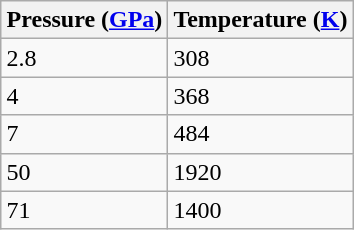<table class="wikitable" style="margin:1em auto;">
<tr>
<th>Pressure (<a href='#'>GPa</a>)</th>
<th>Temperature (<a href='#'>K</a>)</th>
</tr>
<tr>
<td>2.8</td>
<td>308</td>
</tr>
<tr>
<td>4</td>
<td>368</td>
</tr>
<tr>
<td>7</td>
<td>484</td>
</tr>
<tr>
<td>50</td>
<td>1920</td>
</tr>
<tr>
<td>71</td>
<td>1400</td>
</tr>
</table>
